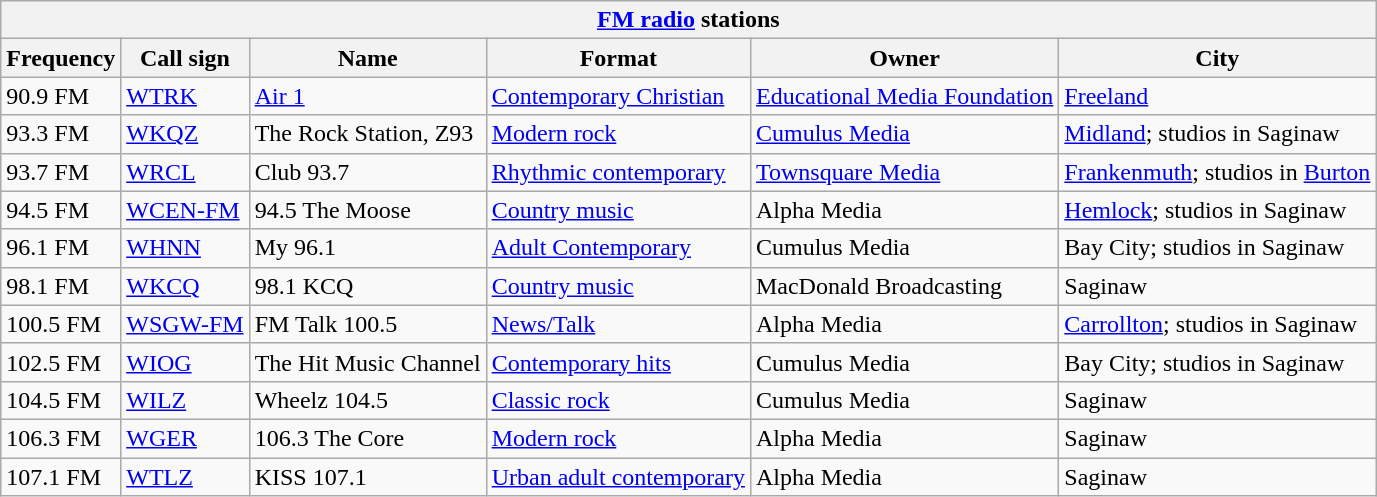<table class="wikitable">
<tr>
<th style="text-align:center;" colspan="6"><a href='#'>FM radio</a> stations</th>
</tr>
<tr>
<th>Frequency</th>
<th>Call sign</th>
<th>Name</th>
<th>Format</th>
<th>Owner</th>
<th>City</th>
</tr>
<tr>
<td>90.9 FM</td>
<td><a href='#'>WTRK</a></td>
<td><a href='#'>Air 1</a></td>
<td><a href='#'>Contemporary Christian</a></td>
<td><a href='#'>Educational Media Foundation</a></td>
<td><a href='#'>Freeland</a></td>
</tr>
<tr>
<td>93.3 FM</td>
<td><a href='#'>WKQZ</a></td>
<td>The Rock Station, Z93</td>
<td><a href='#'>Modern rock</a></td>
<td><a href='#'>Cumulus Media</a></td>
<td><a href='#'>Midland</a>; studios in Saginaw</td>
</tr>
<tr>
<td>93.7 FM</td>
<td><a href='#'>WRCL</a></td>
<td>Club 93.7</td>
<td><a href='#'>Rhythmic contemporary</a></td>
<td><a href='#'>Townsquare Media</a></td>
<td><a href='#'>Frankenmuth</a>; studios in <a href='#'>Burton</a></td>
</tr>
<tr>
<td>94.5 FM</td>
<td><a href='#'>WCEN-FM</a></td>
<td>94.5 The Moose</td>
<td><a href='#'>Country music</a></td>
<td>Alpha Media</td>
<td><a href='#'>Hemlock</a>; studios in Saginaw</td>
</tr>
<tr>
<td>96.1 FM</td>
<td><a href='#'>WHNN</a></td>
<td>My 96.1</td>
<td><a href='#'>Adult Contemporary</a></td>
<td>Cumulus Media</td>
<td>Bay City; studios in Saginaw</td>
</tr>
<tr>
<td>98.1 FM</td>
<td><a href='#'>WKCQ</a></td>
<td>98.1 KCQ</td>
<td><a href='#'>Country music</a></td>
<td>MacDonald Broadcasting</td>
<td>Saginaw</td>
</tr>
<tr>
<td>100.5 FM</td>
<td><a href='#'>WSGW-FM</a></td>
<td>FM Talk 100.5</td>
<td><a href='#'>News/Talk</a></td>
<td>Alpha Media</td>
<td><a href='#'>Carrollton</a>; studios in Saginaw</td>
</tr>
<tr>
<td>102.5 FM</td>
<td><a href='#'>WIOG</a></td>
<td>The Hit Music Channel</td>
<td><a href='#'>Contemporary hits</a></td>
<td>Cumulus Media</td>
<td>Bay City; studios in Saginaw</td>
</tr>
<tr>
<td>104.5 FM</td>
<td><a href='#'>WILZ</a></td>
<td>Wheelz 104.5</td>
<td><a href='#'>Classic rock</a></td>
<td>Cumulus Media</td>
<td>Saginaw</td>
</tr>
<tr>
<td>106.3 FM</td>
<td><a href='#'>WGER</a></td>
<td>106.3 The Core</td>
<td><a href='#'>Modern rock</a></td>
<td>Alpha Media</td>
<td>Saginaw</td>
</tr>
<tr>
<td>107.1 FM</td>
<td><a href='#'>WTLZ</a></td>
<td>KISS 107.1</td>
<td><a href='#'>Urban adult contemporary</a></td>
<td>Alpha Media</td>
<td>Saginaw</td>
</tr>
</table>
